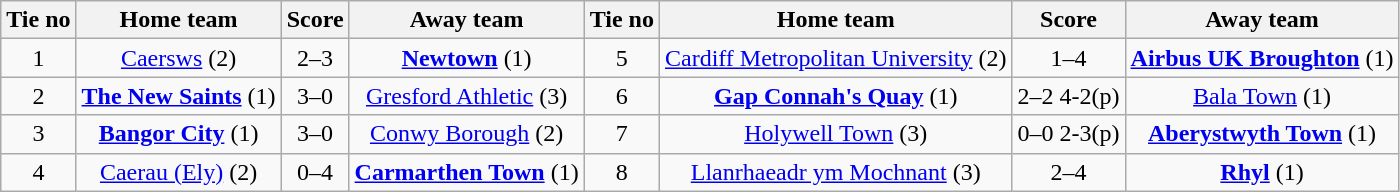<table class="wikitable" style="text-align: center">
<tr>
<th>Tie no</th>
<th>Home team</th>
<th>Score</th>
<th>Away team</th>
<th>Tie no</th>
<th>Home team</th>
<th>Score</th>
<th>Away team</th>
</tr>
<tr>
<td>1</td>
<td><a href='#'>Caersws</a>  (2)</td>
<td>2–3</td>
<td><strong><a href='#'>Newtown</a></strong> (1)</td>
<td>5</td>
<td><a href='#'>Cardiff Metropolitan University</a> (2)</td>
<td>1–4</td>
<td><strong><a href='#'>Airbus UK Broughton</a></strong> (1)</td>
</tr>
<tr>
<td>2</td>
<td><strong><a href='#'>The New Saints</a></strong> (1)</td>
<td>3–0</td>
<td><a href='#'>Gresford Athletic</a> (3)</td>
<td>6</td>
<td><strong><a href='#'>Gap Connah's Quay</a></strong> (1)</td>
<td>2–2  4-2(p)</td>
<td><a href='#'>Bala Town</a> (1)</td>
</tr>
<tr>
<td>3</td>
<td><strong><a href='#'>Bangor City</a></strong> (1)</td>
<td>3–0</td>
<td><a href='#'>Conwy Borough</a> (2)</td>
<td>7</td>
<td><a href='#'>Holywell Town</a> (3)</td>
<td>0–0  2-3(p)</td>
<td><strong><a href='#'>Aberystwyth Town</a></strong> (1)</td>
</tr>
<tr>
<td>4</td>
<td><a href='#'>Caerau (Ely)</a> (2)</td>
<td>0–4 </td>
<td><strong><a href='#'>Carmarthen Town</a></strong> (1)</td>
<td>8</td>
<td><a href='#'>Llanrhaeadr ym Mochnant</a> (3)</td>
<td>2–4</td>
<td><strong><a href='#'>Rhyl</a></strong> (1)</td>
</tr>
</table>
